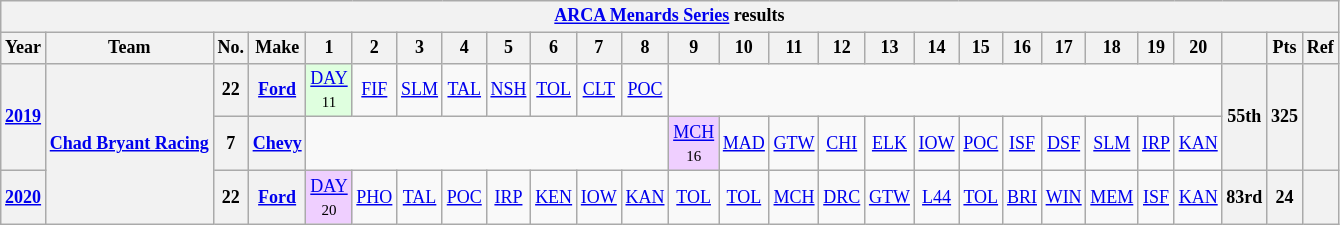<table class="wikitable" style="text-align:center; font-size:75%">
<tr>
<th colspan=27><a href='#'>ARCA Menards Series</a> results</th>
</tr>
<tr>
<th>Year</th>
<th>Team</th>
<th>No.</th>
<th>Make</th>
<th>1</th>
<th>2</th>
<th>3</th>
<th>4</th>
<th>5</th>
<th>6</th>
<th>7</th>
<th>8</th>
<th>9</th>
<th>10</th>
<th>11</th>
<th>12</th>
<th>13</th>
<th>14</th>
<th>15</th>
<th>16</th>
<th>17</th>
<th>18</th>
<th>19</th>
<th>20</th>
<th></th>
<th>Pts</th>
<th>Ref</th>
</tr>
<tr>
<th rowspan=2><a href='#'>2019</a></th>
<th rowspan=3><a href='#'>Chad Bryant Racing</a></th>
<th>22</th>
<th><a href='#'>Ford</a></th>
<td style="background:#DFFFDF;"><a href='#'>DAY</a><br><small>11</small></td>
<td><a href='#'>FIF</a></td>
<td><a href='#'>SLM</a></td>
<td><a href='#'>TAL</a></td>
<td><a href='#'>NSH</a></td>
<td><a href='#'>TOL</a></td>
<td><a href='#'>CLT</a></td>
<td><a href='#'>POC</a></td>
<td colspan=12></td>
<th rowspan=2>55th</th>
<th rowspan=2>325</th>
<th rowspan=2></th>
</tr>
<tr>
<th>7</th>
<th><a href='#'>Chevy</a></th>
<td colspan=8></td>
<td style="background:#EFCFFF;"><a href='#'>MCH</a><br><small>16</small></td>
<td><a href='#'>MAD</a></td>
<td><a href='#'>GTW</a></td>
<td><a href='#'>CHI</a></td>
<td><a href='#'>ELK</a></td>
<td><a href='#'>IOW</a></td>
<td><a href='#'>POC</a></td>
<td><a href='#'>ISF</a></td>
<td><a href='#'>DSF</a></td>
<td><a href='#'>SLM</a></td>
<td><a href='#'>IRP</a></td>
<td><a href='#'>KAN</a></td>
</tr>
<tr>
<th><a href='#'>2020</a></th>
<th>22</th>
<th><a href='#'>Ford</a></th>
<td style="background:#EFCFFF;"><a href='#'>DAY</a><br><small>20</small></td>
<td><a href='#'>PHO</a></td>
<td><a href='#'>TAL</a></td>
<td><a href='#'>POC</a></td>
<td><a href='#'>IRP</a></td>
<td><a href='#'>KEN</a></td>
<td><a href='#'>IOW</a></td>
<td><a href='#'>KAN</a></td>
<td><a href='#'>TOL</a></td>
<td><a href='#'>TOL</a></td>
<td><a href='#'>MCH</a></td>
<td><a href='#'>DRC</a></td>
<td><a href='#'>GTW</a></td>
<td><a href='#'>L44</a></td>
<td><a href='#'>TOL</a></td>
<td><a href='#'>BRI</a></td>
<td><a href='#'>WIN</a></td>
<td><a href='#'>MEM</a></td>
<td><a href='#'>ISF</a></td>
<td><a href='#'>KAN</a></td>
<th>83rd</th>
<th>24</th>
<th></th>
</tr>
</table>
